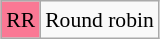<table class="wikitable" style="margin:0.5em auto; font-size:90%; line-height:1.25em;">
<tr>
<td bgcolor="#FA7894" align=center>RR</td>
<td>Round robin</td>
</tr>
</table>
